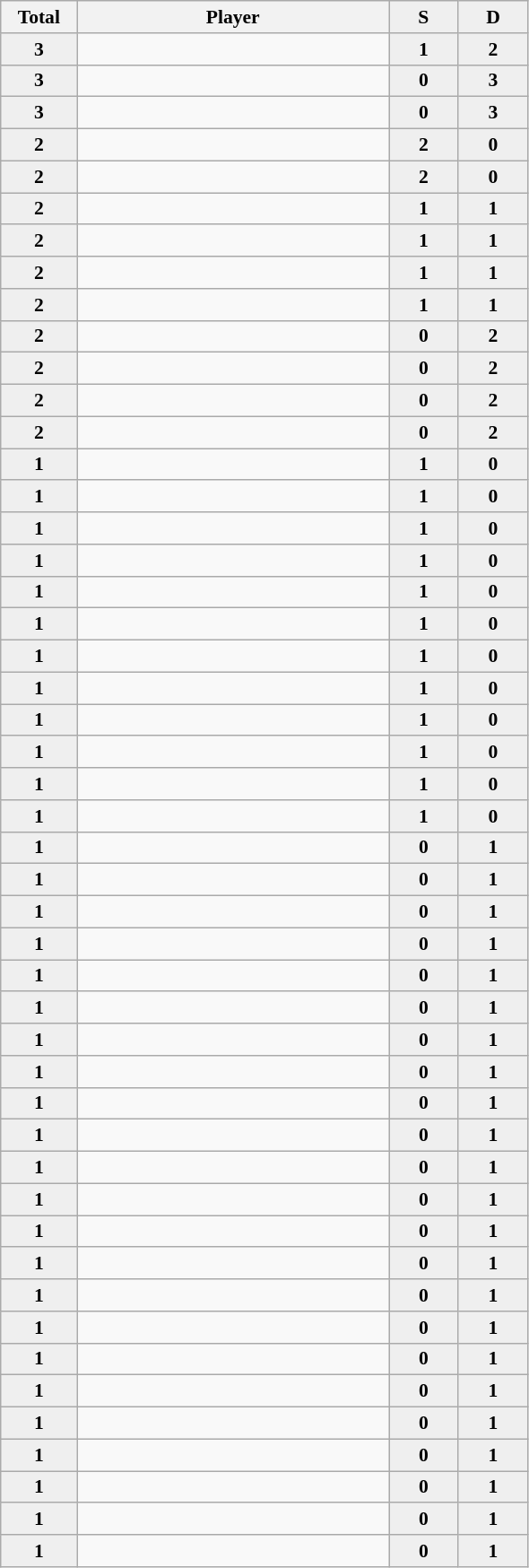<table class="wikitable" style="font-size:90%;">
<tr>
<th width=50>Total</th>
<th width=225>Player</th>
<th width=45 style="background:#efefef"> S </th>
<th width=45 style="background:#efefef"> D </th>
</tr>
<tr align=center>
<td bgcolor=#efefef><strong>3</strong></td>
<td align=left></td>
<td bgcolor=#efefef><strong>1</strong></td>
<td bgcolor=#efefef><strong>2</strong></td>
</tr>
<tr align=center>
<td bgcolor=#efefef><strong>3</strong></td>
<td align=left></td>
<td bgcolor=#efefef><strong>0</strong></td>
<td bgcolor=#efefef><strong>3</strong></td>
</tr>
<tr align=center>
<td bgcolor=#efefef><strong>3</strong></td>
<td align=left></td>
<td bgcolor=#efefef><strong>0</strong></td>
<td bgcolor=#efefef><strong>3</strong></td>
</tr>
<tr align=center>
<td bgcolor=#efefef><strong>2</strong></td>
<td align=left></td>
<td bgcolor=#efefef><strong>2</strong></td>
<td bgcolor=#efefef><strong>0</strong></td>
</tr>
<tr align=center>
<td bgcolor=#efefef><strong>2</strong></td>
<td align=left></td>
<td bgcolor=#efefef><strong>2</strong></td>
<td bgcolor=#efefef><strong>0</strong></td>
</tr>
<tr align=center>
<td bgcolor=#efefef><strong>2</strong></td>
<td align=left></td>
<td bgcolor=#efefef><strong>1</strong></td>
<td bgcolor=#efefef><strong>1</strong></td>
</tr>
<tr align=center>
<td bgcolor=#efefef><strong>2</strong></td>
<td align=left></td>
<td bgcolor=#efefef><strong>1</strong></td>
<td bgcolor=#efefef><strong>1</strong></td>
</tr>
<tr align=center>
<td bgcolor=#efefef><strong>2</strong></td>
<td align=left></td>
<td bgcolor=#efefef><strong>1</strong></td>
<td bgcolor=#efefef><strong>1</strong></td>
</tr>
<tr align=center>
<td bgcolor=#efefef><strong>2</strong></td>
<td align=left></td>
<td bgcolor=#efefef><strong>1</strong></td>
<td bgcolor=#efefef><strong>1</strong></td>
</tr>
<tr align=center>
<td bgcolor=#efefef><strong>2</strong></td>
<td align=left></td>
<td bgcolor=#efefef><strong>0</strong></td>
<td bgcolor=#efefef><strong>2</strong></td>
</tr>
<tr align=center>
<td bgcolor=#efefef><strong>2</strong></td>
<td align=left></td>
<td bgcolor=#efefef><strong>0</strong></td>
<td bgcolor=#efefef><strong>2</strong></td>
</tr>
<tr align=center>
<td bgcolor=#efefef><strong>2</strong></td>
<td align=left></td>
<td bgcolor=#efefef><strong>0</strong></td>
<td bgcolor=#efefef><strong>2</strong></td>
</tr>
<tr align=center>
<td bgcolor=#efefef><strong>2</strong></td>
<td align=left></td>
<td bgcolor=#efefef><strong>0</strong></td>
<td bgcolor=#efefef><strong>2</strong></td>
</tr>
<tr align=center>
<td bgcolor=#efefef><strong>1</strong></td>
<td align=left></td>
<td bgcolor=#efefef><strong>1</strong></td>
<td bgcolor=#efefef><strong>0</strong></td>
</tr>
<tr align=center>
<td bgcolor=#efefef><strong>1</strong></td>
<td align=left></td>
<td bgcolor=#efefef><strong>1</strong></td>
<td bgcolor=#efefef><strong>0</strong></td>
</tr>
<tr align=center>
<td bgcolor=#efefef><strong>1</strong></td>
<td align=left></td>
<td bgcolor=#efefef><strong>1</strong></td>
<td bgcolor=#efefef><strong>0</strong></td>
</tr>
<tr align=center>
<td bgcolor=#efefef><strong>1</strong></td>
<td align=left></td>
<td bgcolor=#efefef><strong>1</strong></td>
<td bgcolor=#efefef><strong>0</strong></td>
</tr>
<tr align=center>
<td bgcolor=#efefef><strong>1</strong></td>
<td align=left></td>
<td bgcolor=#efefef><strong>1</strong></td>
<td bgcolor=#efefef><strong>0</strong></td>
</tr>
<tr align=center>
<td bgcolor=#efefef><strong>1</strong></td>
<td align=left></td>
<td bgcolor=#efefef><strong>1</strong></td>
<td bgcolor=#efefef><strong>0</strong></td>
</tr>
<tr align=center>
<td bgcolor=#efefef><strong>1</strong></td>
<td align=left></td>
<td bgcolor=#efefef><strong>1</strong></td>
<td bgcolor=#efefef><strong>0</strong></td>
</tr>
<tr align=center>
<td bgcolor=#efefef><strong>1</strong></td>
<td align=left></td>
<td bgcolor=#efefef><strong>1</strong></td>
<td bgcolor=#efefef><strong>0</strong></td>
</tr>
<tr align=center>
<td bgcolor=#efefef><strong>1</strong></td>
<td align=left></td>
<td bgcolor=#efefef><strong>1</strong></td>
<td bgcolor=#efefef><strong>0</strong></td>
</tr>
<tr align=center>
<td bgcolor=#efefef><strong>1</strong></td>
<td align=left></td>
<td bgcolor=#efefef><strong>1</strong></td>
<td bgcolor=#efefef><strong>0</strong></td>
</tr>
<tr align=center>
<td bgcolor=#efefef><strong>1</strong></td>
<td align=left></td>
<td bgcolor=#efefef><strong>1</strong></td>
<td bgcolor=#efefef><strong>0</strong></td>
</tr>
<tr align=center>
<td bgcolor=#efefef><strong>1</strong></td>
<td align=left></td>
<td bgcolor=#efefef><strong>1</strong></td>
<td bgcolor=#efefef><strong>0</strong></td>
</tr>
<tr align=center>
<td bgcolor=#efefef><strong>1</strong></td>
<td align=left></td>
<td bgcolor=#efefef><strong>0</strong></td>
<td bgcolor=#efefef><strong>1</strong></td>
</tr>
<tr align=center>
<td bgcolor=#efefef><strong>1</strong></td>
<td align=left></td>
<td bgcolor=#efefef><strong>0</strong></td>
<td bgcolor=#efefef><strong>1</strong></td>
</tr>
<tr align=center>
<td bgcolor=#efefef><strong>1</strong></td>
<td align=left></td>
<td bgcolor=#efefef><strong>0</strong></td>
<td bgcolor=#efefef><strong>1</strong></td>
</tr>
<tr align=center>
<td bgcolor=#efefef><strong>1</strong></td>
<td align=left></td>
<td bgcolor=#efefef><strong>0</strong></td>
<td bgcolor=#efefef><strong>1</strong></td>
</tr>
<tr align=center>
<td bgcolor=#efefef><strong>1</strong></td>
<td align=left></td>
<td bgcolor=#efefef><strong>0</strong></td>
<td bgcolor=#efefef><strong>1</strong></td>
</tr>
<tr align=center>
<td bgcolor=#efefef><strong>1</strong></td>
<td align=left></td>
<td bgcolor=#efefef><strong>0</strong></td>
<td bgcolor=#efefef><strong>1</strong></td>
</tr>
<tr align=center>
<td bgcolor=#efefef><strong>1</strong></td>
<td align=left></td>
<td bgcolor=#efefef><strong>0</strong></td>
<td bgcolor=#efefef><strong>1</strong></td>
</tr>
<tr align=center>
<td bgcolor=#efefef><strong>1</strong></td>
<td align=left></td>
<td bgcolor=#efefef><strong>0</strong></td>
<td bgcolor=#efefef><strong>1</strong></td>
</tr>
<tr align=center>
<td bgcolor=#efefef><strong>1</strong></td>
<td align=left></td>
<td bgcolor=#efefef><strong>0</strong></td>
<td bgcolor=#efefef><strong>1</strong></td>
</tr>
<tr align=center>
<td bgcolor=#efefef><strong>1</strong></td>
<td align=left></td>
<td bgcolor=#efefef><strong>0</strong></td>
<td bgcolor=#efefef><strong>1</strong></td>
</tr>
<tr align=center>
<td bgcolor=#efefef><strong>1</strong></td>
<td align=left></td>
<td bgcolor=#efefef><strong>0</strong></td>
<td bgcolor=#efefef><strong>1</strong></td>
</tr>
<tr align=center>
<td bgcolor=#efefef><strong>1</strong></td>
<td align=left></td>
<td bgcolor=#efefef><strong>0</strong></td>
<td bgcolor=#efefef><strong>1</strong></td>
</tr>
<tr align=center>
<td bgcolor=#efefef><strong>1</strong></td>
<td align=left></td>
<td bgcolor=#efefef><strong>0</strong></td>
<td bgcolor=#efefef><strong>1</strong></td>
</tr>
<tr align=center>
<td bgcolor=#efefef><strong>1</strong></td>
<td align=left></td>
<td bgcolor=#efefef><strong>0</strong></td>
<td bgcolor=#efefef><strong>1</strong></td>
</tr>
<tr align=center>
<td bgcolor=#efefef><strong>1</strong></td>
<td align=left></td>
<td bgcolor=#efefef><strong>0</strong></td>
<td bgcolor=#efefef><strong>1</strong></td>
</tr>
<tr align=center>
<td bgcolor=#efefef><strong>1</strong></td>
<td align=left></td>
<td bgcolor=#efefef><strong>0</strong></td>
<td bgcolor=#efefef><strong>1</strong></td>
</tr>
<tr align=center>
<td bgcolor=#efefef><strong>1</strong></td>
<td align=left></td>
<td bgcolor=#efefef><strong>0</strong></td>
<td bgcolor=#efefef><strong>1</strong></td>
</tr>
<tr align=center>
<td bgcolor=#efefef><strong>1</strong></td>
<td align=left></td>
<td bgcolor=#efefef><strong>0</strong></td>
<td bgcolor=#efefef><strong>1</strong></td>
</tr>
<tr align=center>
<td bgcolor=#efefef><strong>1</strong></td>
<td align=left></td>
<td bgcolor=#efefef><strong>0</strong></td>
<td bgcolor=#efefef><strong>1</strong></td>
</tr>
<tr align=center>
<td bgcolor=#efefef><strong>1</strong></td>
<td align=left></td>
<td bgcolor=#efefef><strong>0</strong></td>
<td bgcolor=#efefef><strong>1</strong></td>
</tr>
<tr align=center>
<td bgcolor=#efefef><strong>1</strong></td>
<td align=left></td>
<td bgcolor=#efefef><strong>0</strong></td>
<td bgcolor=#efefef><strong>1</strong></td>
</tr>
<tr align=center>
<td bgcolor=#efefef><strong>1</strong></td>
<td align=left></td>
<td bgcolor=#efefef><strong>0</strong></td>
<td bgcolor=#efefef><strong>1</strong></td>
</tr>
<tr align=center>
<td bgcolor=#efefef><strong>1</strong></td>
<td align=left></td>
<td bgcolor=#efefef><strong>0</strong></td>
<td bgcolor=#efefef><strong>1</strong></td>
</tr>
</table>
